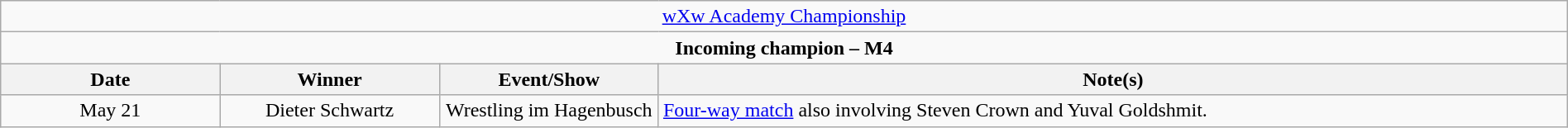<table class="wikitable" style="text-align:center; width:100%;">
<tr>
<td colspan="4" style="text-align: center;"><a href='#'>wXw Academy Championship</a></td>
</tr>
<tr>
<td colspan="4" style="text-align: center;"><strong>Incoming champion – M4</strong></td>
</tr>
<tr>
<th width="14%">Date</th>
<th width="14%">Winner</th>
<th width="14%">Event/Show</th>
<th width="58%">Note(s)</th>
</tr>
<tr>
<td>May 21</td>
<td>Dieter Schwartz</td>
<td>Wrestling im Hagenbusch</td>
<td align=left><a href='#'>Four-way match</a> also involving Steven Crown and Yuval Goldshmit.</td>
</tr>
</table>
